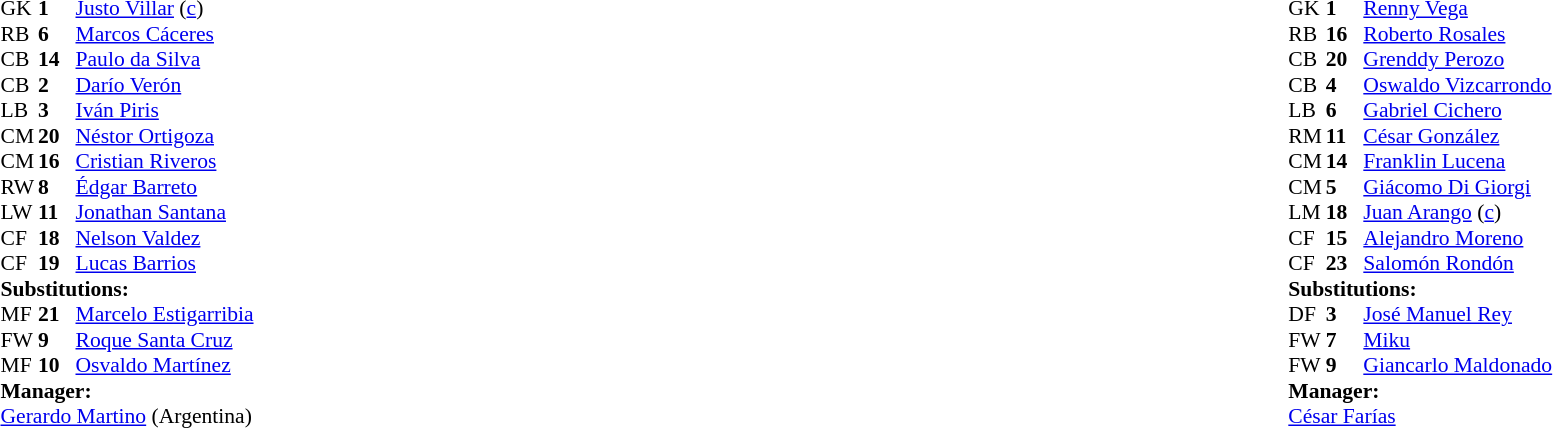<table width="100%">
<tr>
<td valign="top" width="50%"><br><table style="font-size: 90%" cellspacing="0" cellpadding="0">
<tr>
<th width=25></th>
<th width=25></th>
</tr>
<tr>
<td>GK</td>
<td><strong>1</strong></td>
<td><a href='#'>Justo Villar</a> (<a href='#'>c</a>)</td>
</tr>
<tr>
<td>RB</td>
<td><strong>6</strong></td>
<td><a href='#'>Marcos Cáceres</a></td>
</tr>
<tr>
<td>CB</td>
<td><strong>14</strong></td>
<td><a href='#'>Paulo da Silva</a></td>
</tr>
<tr>
<td>CB</td>
<td><strong>2</strong></td>
<td><a href='#'>Darío Verón</a></td>
<td></td>
</tr>
<tr>
<td>LB</td>
<td><strong>3</strong></td>
<td><a href='#'>Iván Piris</a></td>
</tr>
<tr>
<td>CM</td>
<td><strong>20</strong></td>
<td><a href='#'>Néstor Ortigoza</a></td>
</tr>
<tr>
<td>CM</td>
<td><strong>16</strong></td>
<td><a href='#'>Cristian Riveros</a></td>
</tr>
<tr>
<td>RW</td>
<td><strong>8</strong></td>
<td><a href='#'>Édgar Barreto</a></td>
<td></td>
<td></td>
</tr>
<tr>
<td>LW</td>
<td><strong>11</strong></td>
<td><a href='#'>Jonathan Santana</a></td>
<td></td>
</tr>
<tr>
<td>CF</td>
<td><strong>18</strong></td>
<td><a href='#'>Nelson Valdez</a></td>
<td></td>
<td></td>
</tr>
<tr>
<td>CF</td>
<td><strong>19</strong></td>
<td><a href='#'>Lucas Barrios</a></td>
</tr>
<tr>
<td colspan=3><strong>Substitutions:</strong></td>
</tr>
<tr>
<td>MF</td>
<td><strong>21</strong></td>
<td><a href='#'>Marcelo Estigarribia</a></td>
<td></td>
<td></td>
</tr>
<tr>
<td>FW</td>
<td><strong>9</strong></td>
<td><a href='#'>Roque Santa Cruz</a></td>
<td></td>
<td></td>
<td></td>
</tr>
<tr>
<td>MF</td>
<td><strong>10</strong></td>
<td><a href='#'>Osvaldo Martínez</a></td>
<td></td>
<td></td>
</tr>
<tr>
<td colspan=3><strong>Manager:</strong></td>
</tr>
<tr>
<td colspan=3><a href='#'>Gerardo Martino</a> (Argentina)</td>
</tr>
</table>
</td>
<td valign="top"></td>
<td valign="top"></td>
<td valign="top" width="50%"><br><table style="font-size: 90%" cellspacing="0" cellpadding="0" align="center">
<tr>
<th width=25></th>
<th width=25></th>
</tr>
<tr>
<td>GK</td>
<td><strong>1</strong></td>
<td><a href='#'>Renny Vega</a></td>
</tr>
<tr>
<td>RB</td>
<td><strong>16</strong></td>
<td><a href='#'>Roberto Rosales</a></td>
<td></td>
</tr>
<tr>
<td>CB</td>
<td><strong>20</strong></td>
<td><a href='#'>Grenddy Perozo</a></td>
<td></td>
<td></td>
</tr>
<tr>
<td>CB</td>
<td><strong>4</strong></td>
<td><a href='#'>Oswaldo Vizcarrondo</a></td>
</tr>
<tr>
<td>LB</td>
<td><strong>6</strong></td>
<td><a href='#'>Gabriel Cichero</a></td>
</tr>
<tr>
<td>RM</td>
<td><strong>11</strong></td>
<td><a href='#'>César González</a></td>
<td></td>
<td></td>
</tr>
<tr>
<td>CM</td>
<td><strong>14</strong></td>
<td><a href='#'>Franklin Lucena</a></td>
</tr>
<tr>
<td>CM</td>
<td><strong>5</strong></td>
<td><a href='#'>Giácomo Di Giorgi</a></td>
</tr>
<tr>
<td>LM</td>
<td><strong>18</strong></td>
<td><a href='#'>Juan Arango</a> (<a href='#'>c</a>)</td>
</tr>
<tr>
<td>CF</td>
<td><strong>15</strong></td>
<td><a href='#'>Alejandro Moreno</a></td>
<td></td>
<td></td>
</tr>
<tr>
<td>CF</td>
<td><strong>23</strong></td>
<td><a href='#'>Salomón Rondón</a></td>
</tr>
<tr>
<td colspan=3><strong>Substitutions:</strong></td>
</tr>
<tr>
<td>DF</td>
<td><strong>3</strong></td>
<td><a href='#'>José Manuel Rey</a></td>
<td></td>
<td></td>
</tr>
<tr>
<td>FW</td>
<td><strong>7</strong></td>
<td><a href='#'>Miku</a></td>
<td></td>
<td></td>
</tr>
<tr>
<td>FW</td>
<td><strong>9</strong></td>
<td><a href='#'>Giancarlo Maldonado</a></td>
<td></td>
<td></td>
</tr>
<tr>
<td colspan=3><strong>Manager:</strong></td>
</tr>
<tr>
<td colspan=3><a href='#'>César Farías</a></td>
</tr>
</table>
</td>
</tr>
</table>
